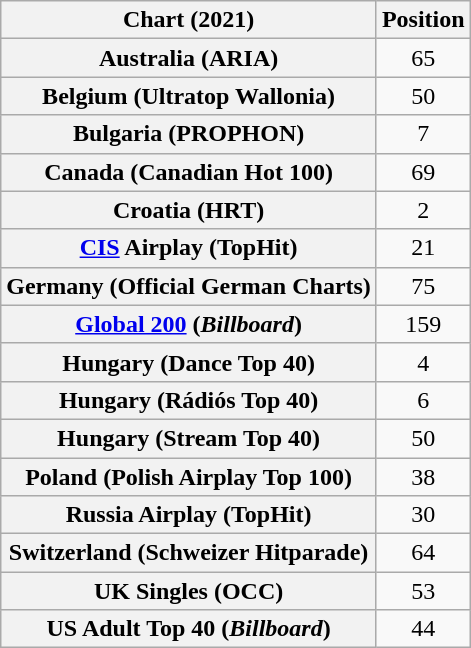<table class="wikitable sortable plainrowheaders" style="text-align:center">
<tr>
<th scope="col">Chart (2021)</th>
<th scope="col">Position</th>
</tr>
<tr>
<th scope="row">Australia (ARIA)</th>
<td>65</td>
</tr>
<tr>
<th scope="row">Belgium (Ultratop Wallonia)</th>
<td>50</td>
</tr>
<tr>
<th scope="row">Bulgaria (PROPHON)</th>
<td>7</td>
</tr>
<tr>
<th scope="row">Canada (Canadian Hot 100)</th>
<td>69</td>
</tr>
<tr>
<th scope="row">Croatia (HRT)</th>
<td>2</td>
</tr>
<tr>
<th scope="row"><a href='#'>CIS</a> Airplay (TopHit)</th>
<td>21</td>
</tr>
<tr>
<th scope="row">Germany (Official German Charts)</th>
<td>75</td>
</tr>
<tr>
<th scope="row"><a href='#'>Global 200</a> (<em>Billboard</em>)</th>
<td>159</td>
</tr>
<tr>
<th scope="row">Hungary (Dance Top 40)</th>
<td>4</td>
</tr>
<tr>
<th scope="row">Hungary (Rádiós Top 40)</th>
<td>6</td>
</tr>
<tr>
<th scope="row">Hungary (Stream Top 40)</th>
<td>50</td>
</tr>
<tr>
<th scope="row">Poland (Polish Airplay Top 100)</th>
<td>38</td>
</tr>
<tr>
<th scope="row">Russia Airplay (TopHit)</th>
<td>30</td>
</tr>
<tr>
<th scope="row">Switzerland (Schweizer Hitparade)</th>
<td>64</td>
</tr>
<tr>
<th scope="row">UK Singles (OCC)</th>
<td>53</td>
</tr>
<tr>
<th scope="row">US Adult Top 40 (<em>Billboard</em>)</th>
<td>44</td>
</tr>
</table>
